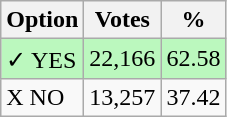<table class="wikitable">
<tr>
<th>Option</th>
<th>Votes</th>
<th>%</th>
</tr>
<tr>
<td style=background:#bbf8be>✓ YES</td>
<td style=background:#bbf8be>22,166</td>
<td style=background:#bbf8be>62.58</td>
</tr>
<tr>
<td>X NO</td>
<td>13,257</td>
<td>37.42</td>
</tr>
</table>
